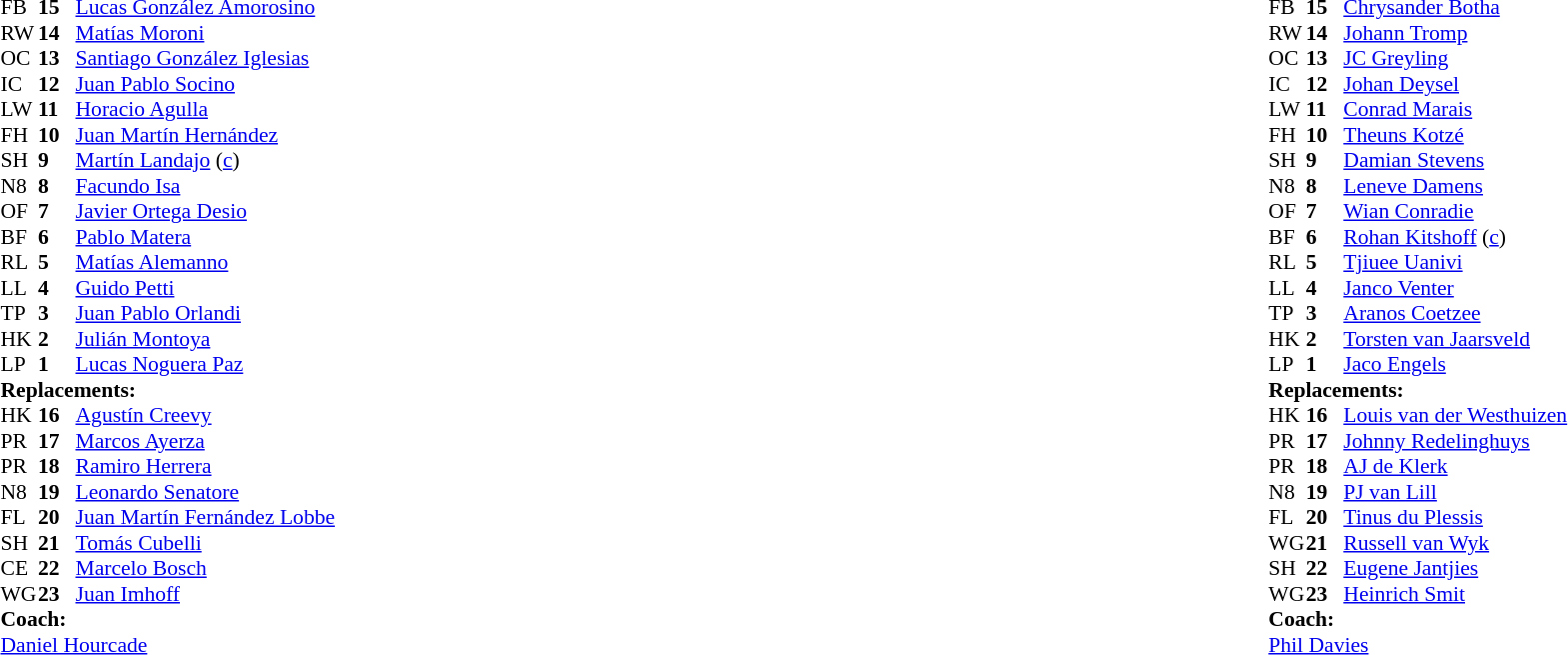<table style="width:100%">
<tr>
<td style="vertical-align:top; width:50%"><br><table style="font-size: 90%" cellspacing="0" cellpadding="0">
<tr>
<th width="25"></th>
<th width="25"></th>
</tr>
<tr>
<td>FB</td>
<td><strong>15</strong></td>
<td><a href='#'>Lucas González Amorosino</a></td>
</tr>
<tr>
<td>RW</td>
<td><strong>14</strong></td>
<td><a href='#'>Matías Moroni</a></td>
</tr>
<tr>
<td>OC</td>
<td><strong>13</strong></td>
<td><a href='#'>Santiago González Iglesias</a></td>
<td></td>
<td></td>
</tr>
<tr>
<td>IC</td>
<td><strong>12</strong></td>
<td><a href='#'>Juan Pablo Socino</a></td>
</tr>
<tr>
<td>LW</td>
<td><strong>11</strong></td>
<td><a href='#'>Horacio Agulla</a></td>
</tr>
<tr>
<td>FH</td>
<td><strong>10</strong></td>
<td><a href='#'>Juan Martín Hernández</a></td>
<td></td>
<td></td>
</tr>
<tr>
<td>SH</td>
<td><strong>9</strong></td>
<td><a href='#'>Martín Landajo</a> (<a href='#'>c</a>)</td>
<td></td>
<td></td>
</tr>
<tr>
<td>N8</td>
<td><strong>8</strong></td>
<td><a href='#'>Facundo Isa</a></td>
</tr>
<tr>
<td>OF</td>
<td><strong>7</strong></td>
<td><a href='#'>Javier Ortega Desio</a></td>
</tr>
<tr>
<td>BF</td>
<td><strong>6</strong></td>
<td><a href='#'>Pablo Matera</a></td>
<td></td>
<td></td>
</tr>
<tr>
<td>RL</td>
<td><strong>5</strong></td>
<td><a href='#'>Matías Alemanno</a></td>
<td></td>
<td></td>
</tr>
<tr>
<td>LL</td>
<td><strong>4</strong></td>
<td><a href='#'>Guido Petti</a></td>
</tr>
<tr>
<td>TP</td>
<td><strong>3</strong></td>
<td><a href='#'>Juan Pablo Orlandi</a></td>
<td></td>
<td></td>
</tr>
<tr>
<td>HK</td>
<td><strong>2</strong></td>
<td><a href='#'>Julián Montoya</a></td>
<td></td>
<td></td>
</tr>
<tr>
<td>LP</td>
<td><strong>1</strong></td>
<td><a href='#'>Lucas Noguera Paz</a></td>
</tr>
<tr>
<td colspan=3><strong>Replacements:</strong></td>
</tr>
<tr>
<td>HK</td>
<td><strong>16</strong></td>
<td><a href='#'>Agustín Creevy</a></td>
<td></td>
<td></td>
</tr>
<tr>
<td>PR</td>
<td><strong>17</strong></td>
<td><a href='#'>Marcos Ayerza</a></td>
</tr>
<tr>
<td>PR</td>
<td><strong>18</strong></td>
<td><a href='#'>Ramiro Herrera</a></td>
<td></td>
<td></td>
</tr>
<tr>
<td>N8</td>
<td><strong>19</strong></td>
<td><a href='#'>Leonardo Senatore</a></td>
<td></td>
<td></td>
</tr>
<tr>
<td>FL</td>
<td><strong>20</strong></td>
<td><a href='#'>Juan Martín Fernández Lobbe</a></td>
<td></td>
<td></td>
</tr>
<tr>
<td>SH</td>
<td><strong>21</strong></td>
<td><a href='#'>Tomás Cubelli</a></td>
<td></td>
<td></td>
</tr>
<tr>
<td>CE</td>
<td><strong>22</strong></td>
<td><a href='#'>Marcelo Bosch</a></td>
<td></td>
<td></td>
</tr>
<tr>
<td>WG</td>
<td><strong>23</strong></td>
<td><a href='#'>Juan Imhoff</a></td>
<td></td>
<td></td>
</tr>
<tr>
<td colspan=3><strong>Coach:</strong></td>
</tr>
<tr>
<td colspan="4"> <a href='#'>Daniel Hourcade</a></td>
</tr>
</table>
</td>
<td style="vertical-align:top"></td>
<td style="vertical-align:top; width:50%"><br><table style="font-size: 90%" cellspacing="0" cellpadding="0" align="center">
<tr>
<th width="25"></th>
<th width="25"></th>
</tr>
<tr>
<td>FB</td>
<td><strong>15</strong></td>
<td><a href='#'>Chrysander Botha</a></td>
<td></td>
<td></td>
</tr>
<tr>
<td>RW</td>
<td><strong>14</strong></td>
<td><a href='#'>Johann Tromp</a></td>
</tr>
<tr>
<td>OC</td>
<td><strong>13</strong></td>
<td><a href='#'>JC Greyling</a></td>
<td></td>
<td></td>
</tr>
<tr>
<td>IC</td>
<td><strong>12</strong></td>
<td><a href='#'>Johan Deysel</a></td>
</tr>
<tr>
<td>LW</td>
<td><strong>11</strong></td>
<td><a href='#'>Conrad Marais</a></td>
</tr>
<tr>
<td>FH</td>
<td><strong>10</strong></td>
<td><a href='#'>Theuns Kotzé</a></td>
</tr>
<tr>
<td>SH</td>
<td><strong>9</strong></td>
<td><a href='#'>Damian Stevens</a></td>
<td></td>
<td></td>
</tr>
<tr>
<td>N8</td>
<td><strong>8</strong></td>
<td><a href='#'>Leneve Damens</a></td>
<td></td>
<td></td>
</tr>
<tr>
<td>OF</td>
<td><strong>7</strong></td>
<td><a href='#'>Wian Conradie</a></td>
</tr>
<tr>
<td>BF</td>
<td><strong>6</strong></td>
<td><a href='#'>Rohan Kitshoff</a> (<a href='#'>c</a>)</td>
</tr>
<tr>
<td>RL</td>
<td><strong>5</strong></td>
<td><a href='#'>Tjiuee Uanivi</a></td>
</tr>
<tr>
<td>LL</td>
<td><strong>4</strong></td>
<td><a href='#'>Janco Venter</a></td>
<td></td>
<td></td>
</tr>
<tr>
<td>TP</td>
<td><strong>3</strong></td>
<td><a href='#'>Aranos Coetzee</a></td>
<td></td>
<td></td>
</tr>
<tr>
<td>HK</td>
<td><strong>2</strong></td>
<td><a href='#'>Torsten van Jaarsveld</a></td>
<td></td>
<td></td>
</tr>
<tr>
<td>LP</td>
<td><strong>1</strong></td>
<td><a href='#'>Jaco Engels</a></td>
<td></td>
<td></td>
</tr>
<tr>
<td colspan=3><strong>Replacements:</strong></td>
</tr>
<tr>
<td>HK</td>
<td><strong>16</strong></td>
<td><a href='#'>Louis van der Westhuizen</a></td>
<td></td>
<td></td>
</tr>
<tr>
<td>PR</td>
<td><strong>17</strong></td>
<td><a href='#'>Johnny Redelinghuys</a></td>
<td></td>
<td></td>
</tr>
<tr>
<td>PR</td>
<td><strong>18</strong></td>
<td><a href='#'>AJ de Klerk</a></td>
<td></td>
<td></td>
</tr>
<tr>
<td>N8</td>
<td><strong>19</strong></td>
<td><a href='#'>PJ van Lill</a></td>
<td></td>
<td></td>
</tr>
<tr>
<td>FL</td>
<td><strong>20</strong></td>
<td><a href='#'>Tinus du Plessis</a></td>
<td></td>
<td></td>
</tr>
<tr>
<td>WG</td>
<td><strong>21</strong></td>
<td><a href='#'>Russell van Wyk</a></td>
<td></td>
<td></td>
</tr>
<tr>
<td>SH</td>
<td><strong>22</strong></td>
<td><a href='#'>Eugene Jantjies</a></td>
<td></td>
<td></td>
</tr>
<tr>
<td>WG</td>
<td><strong>23</strong></td>
<td><a href='#'>Heinrich Smit</a></td>
<td></td>
<td></td>
</tr>
<tr>
<td colspan=3><strong>Coach:</strong></td>
</tr>
<tr>
<td colspan="4"> <a href='#'>Phil Davies</a></td>
</tr>
</table>
</td>
</tr>
</table>
